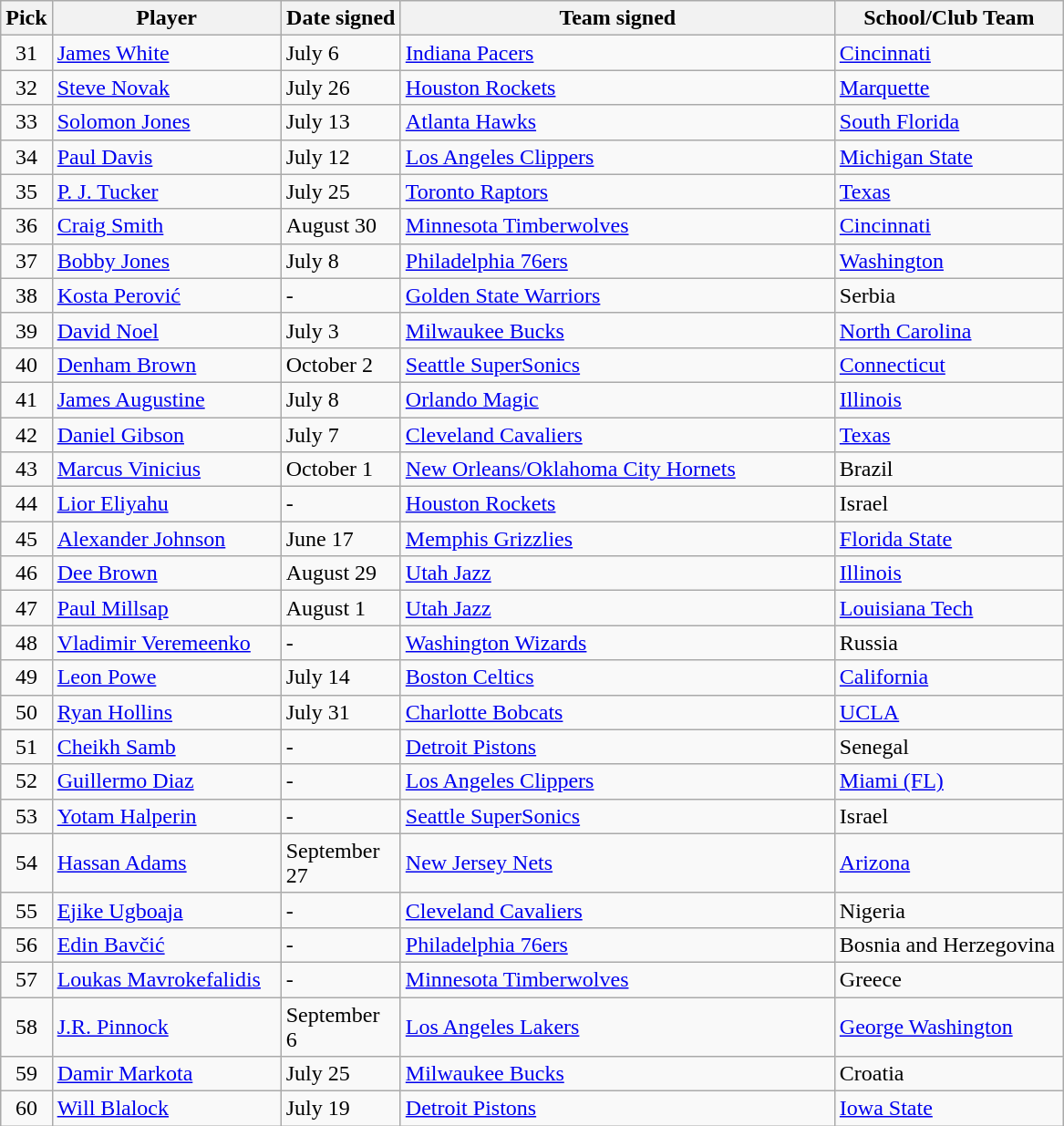<table class="wikitable sortable" style="text-align:left">
<tr>
<th style="width:30px">Pick</th>
<th style="width:160px">Player</th>
<th style="width:80px">Date signed</th>
<th style="width:310px">Team signed</th>
<th style="width:160px">School/Club Team</th>
</tr>
<tr>
<td align=center>31</td>
<td><a href='#'>James White</a></td>
<td>July 6</td>
<td><a href='#'>Indiana Pacers</a></td>
<td><a href='#'>Cincinnati</a></td>
</tr>
<tr>
<td align=center>32</td>
<td><a href='#'>Steve Novak</a></td>
<td>July 26</td>
<td><a href='#'>Houston Rockets</a></td>
<td><a href='#'>Marquette</a></td>
</tr>
<tr>
<td align=center>33</td>
<td><a href='#'>Solomon Jones</a></td>
<td>July 13</td>
<td><a href='#'>Atlanta Hawks</a></td>
<td><a href='#'>South Florida</a></td>
</tr>
<tr>
<td align=center>34</td>
<td><a href='#'>Paul Davis</a></td>
<td>July 12</td>
<td><a href='#'>Los Angeles Clippers</a></td>
<td><a href='#'>Michigan State</a></td>
</tr>
<tr>
<td align=center>35</td>
<td><a href='#'>P. J. Tucker</a></td>
<td>July 25</td>
<td><a href='#'>Toronto Raptors</a></td>
<td><a href='#'>Texas</a></td>
</tr>
<tr>
<td align=center>36</td>
<td><a href='#'>Craig Smith</a></td>
<td>August 30</td>
<td><a href='#'>Minnesota Timberwolves</a></td>
<td><a href='#'>Cincinnati</a></td>
</tr>
<tr>
<td align=center>37</td>
<td><a href='#'>Bobby Jones</a></td>
<td>July 8</td>
<td><a href='#'>Philadelphia 76ers</a></td>
<td><a href='#'>Washington</a></td>
</tr>
<tr>
<td align=center>38</td>
<td><a href='#'>Kosta Perović</a></td>
<td>-</td>
<td><a href='#'>Golden State Warriors</a></td>
<td>Serbia</td>
</tr>
<tr>
<td align=center>39</td>
<td><a href='#'>David Noel</a></td>
<td>July 3</td>
<td><a href='#'>Milwaukee Bucks</a></td>
<td><a href='#'>North Carolina</a></td>
</tr>
<tr>
<td align=center>40</td>
<td><a href='#'>Denham Brown</a></td>
<td>October 2</td>
<td><a href='#'>Seattle SuperSonics</a></td>
<td><a href='#'>Connecticut</a></td>
</tr>
<tr>
<td align=center>41</td>
<td><a href='#'>James Augustine</a></td>
<td>July 8</td>
<td><a href='#'>Orlando Magic</a></td>
<td><a href='#'>Illinois</a></td>
</tr>
<tr>
<td align=center>42</td>
<td><a href='#'>Daniel Gibson</a></td>
<td>July 7</td>
<td><a href='#'>Cleveland Cavaliers</a></td>
<td><a href='#'>Texas</a></td>
</tr>
<tr>
<td align=center>43</td>
<td><a href='#'>Marcus Vinicius</a></td>
<td>October 1</td>
<td><a href='#'>New Orleans/Oklahoma City Hornets</a></td>
<td>Brazil</td>
</tr>
<tr>
<td align=center>44</td>
<td><a href='#'>Lior Eliyahu</a></td>
<td>-</td>
<td><a href='#'>Houston Rockets</a></td>
<td>Israel</td>
</tr>
<tr>
<td align=center>45</td>
<td><a href='#'>Alexander Johnson</a></td>
<td>June 17</td>
<td><a href='#'>Memphis Grizzlies</a></td>
<td><a href='#'>Florida State</a></td>
</tr>
<tr>
<td align=center>46</td>
<td><a href='#'>Dee Brown</a></td>
<td>August 29</td>
<td><a href='#'>Utah Jazz</a></td>
<td><a href='#'>Illinois</a></td>
</tr>
<tr>
<td align=center>47</td>
<td><a href='#'>Paul Millsap</a></td>
<td>August 1</td>
<td><a href='#'>Utah Jazz</a></td>
<td><a href='#'>Louisiana Tech</a></td>
</tr>
<tr>
<td align=center>48</td>
<td><a href='#'>Vladimir Veremeenko</a></td>
<td>-</td>
<td><a href='#'>Washington Wizards</a></td>
<td>Russia</td>
</tr>
<tr>
<td align=center>49</td>
<td><a href='#'>Leon Powe</a></td>
<td>July 14</td>
<td><a href='#'>Boston Celtics</a></td>
<td><a href='#'>California</a></td>
</tr>
<tr>
<td align=center>50</td>
<td><a href='#'>Ryan Hollins</a></td>
<td>July 31</td>
<td><a href='#'>Charlotte Bobcats</a></td>
<td><a href='#'>UCLA</a></td>
</tr>
<tr>
<td align=center>51</td>
<td><a href='#'>Cheikh Samb</a></td>
<td>-</td>
<td><a href='#'>Detroit Pistons</a></td>
<td>Senegal</td>
</tr>
<tr>
<td align=center>52</td>
<td><a href='#'>Guillermo Diaz</a></td>
<td>-</td>
<td><a href='#'>Los Angeles Clippers</a></td>
<td><a href='#'>Miami (FL)</a></td>
</tr>
<tr>
<td align=center>53</td>
<td><a href='#'>Yotam Halperin</a></td>
<td>-</td>
<td><a href='#'>Seattle SuperSonics</a></td>
<td>Israel</td>
</tr>
<tr>
<td align=center>54</td>
<td><a href='#'>Hassan Adams</a></td>
<td>September 27</td>
<td><a href='#'>New Jersey Nets</a></td>
<td><a href='#'>Arizona</a></td>
</tr>
<tr>
<td align=center>55</td>
<td><a href='#'>Ejike Ugboaja</a></td>
<td>-</td>
<td><a href='#'>Cleveland Cavaliers</a></td>
<td>Nigeria</td>
</tr>
<tr>
<td align=center>56</td>
<td><a href='#'>Edin Bavčić</a></td>
<td>-</td>
<td><a href='#'>Philadelphia 76ers</a></td>
<td>Bosnia and Herzegovina</td>
</tr>
<tr>
<td align=center>57</td>
<td><a href='#'>Loukas Mavrokefalidis</a></td>
<td>-</td>
<td><a href='#'>Minnesota Timberwolves</a></td>
<td>Greece</td>
</tr>
<tr>
<td align=center>58</td>
<td><a href='#'>J.R. Pinnock</a></td>
<td>September 6</td>
<td><a href='#'>Los Angeles Lakers</a></td>
<td><a href='#'>George Washington</a></td>
</tr>
<tr>
<td align=center>59</td>
<td><a href='#'>Damir Markota</a></td>
<td>July 25</td>
<td><a href='#'>Milwaukee Bucks</a></td>
<td>Croatia</td>
</tr>
<tr>
<td align=center>60</td>
<td><a href='#'>Will Blalock</a></td>
<td>July 19</td>
<td><a href='#'>Detroit Pistons</a></td>
<td><a href='#'>Iowa State</a></td>
</tr>
</table>
